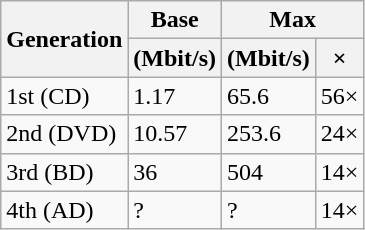<table class="wikitable">
<tr>
<th rowspan="2">Generation</th>
<th>Base</th>
<th colspan="2">Max</th>
</tr>
<tr>
<th>(Mbit/s)</th>
<th>(Mbit/s)</th>
<th>×</th>
</tr>
<tr>
<td>1st (CD)</td>
<td>1.17</td>
<td>65.6</td>
<td>56× </td>
</tr>
<tr>
<td>2nd (DVD)</td>
<td>10.57</td>
<td>253.6</td>
<td>24× </td>
</tr>
<tr>
<td>3rd (BD)</td>
<td>36</td>
<td>504</td>
<td>14×</td>
</tr>
<tr>
<td>4th (AD)</td>
<td>?</td>
<td>?</td>
<td>14×</td>
</tr>
</table>
